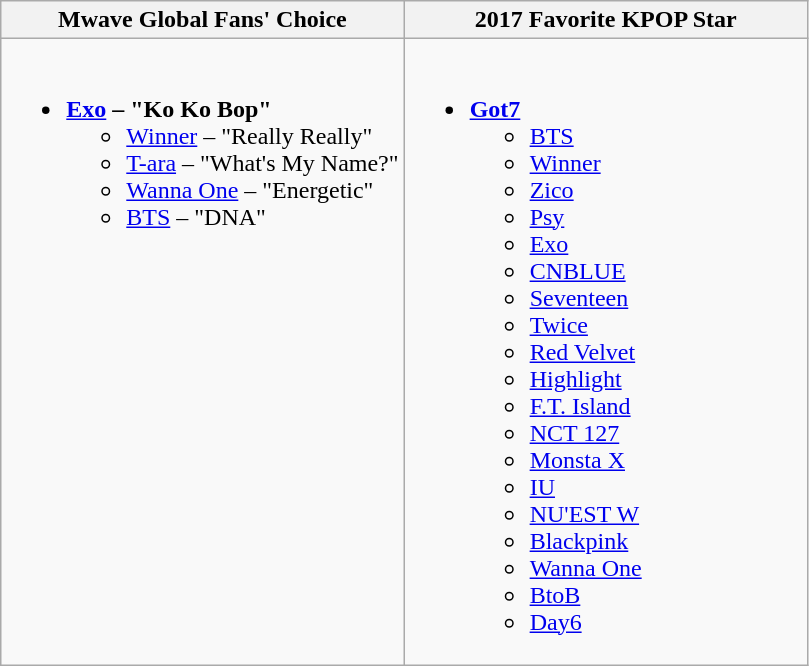<table class=wikitable>
<tr>
<th style="width:50%">Mwave Global Fans' Choice</th>
<th style="width:50%">2017 Favorite KPOP Star</th>
</tr>
<tr>
<td valign="top"><br><ul><li><strong><a href='#'>Exo</a> – "Ko Ko Bop"</strong><ul><li><a href='#'>Winner</a> – "Really Really"</li><li><a href='#'>T-ara</a> – "What's My Name?"</li><li><a href='#'>Wanna One</a> – "Energetic"</li><li><a href='#'>BTS</a> – "DNA"</li></ul></li></ul></td>
<td valign="top"><br><ul><li><strong><a href='#'>Got7</a></strong><ul><li><a href='#'>BTS</a></li><li><a href='#'>Winner</a></li><li><a href='#'>Zico</a></li><li><a href='#'>Psy</a></li><li><a href='#'>Exo</a></li><li><a href='#'>CNBLUE</a></li><li><a href='#'>Seventeen</a></li><li><a href='#'>Twice</a></li><li><a href='#'>Red Velvet</a></li><li><a href='#'>Highlight</a></li><li><a href='#'>F.T. Island</a></li><li><a href='#'>NCT 127</a></li><li><a href='#'>Monsta X</a></li><li><a href='#'>IU</a></li><li><a href='#'>NU'EST W</a></li><li><a href='#'>Blackpink</a></li><li><a href='#'>Wanna One</a></li><li><a href='#'>BtoB</a></li><li><a href='#'>Day6</a></li></ul></li></ul></td>
</tr>
</table>
